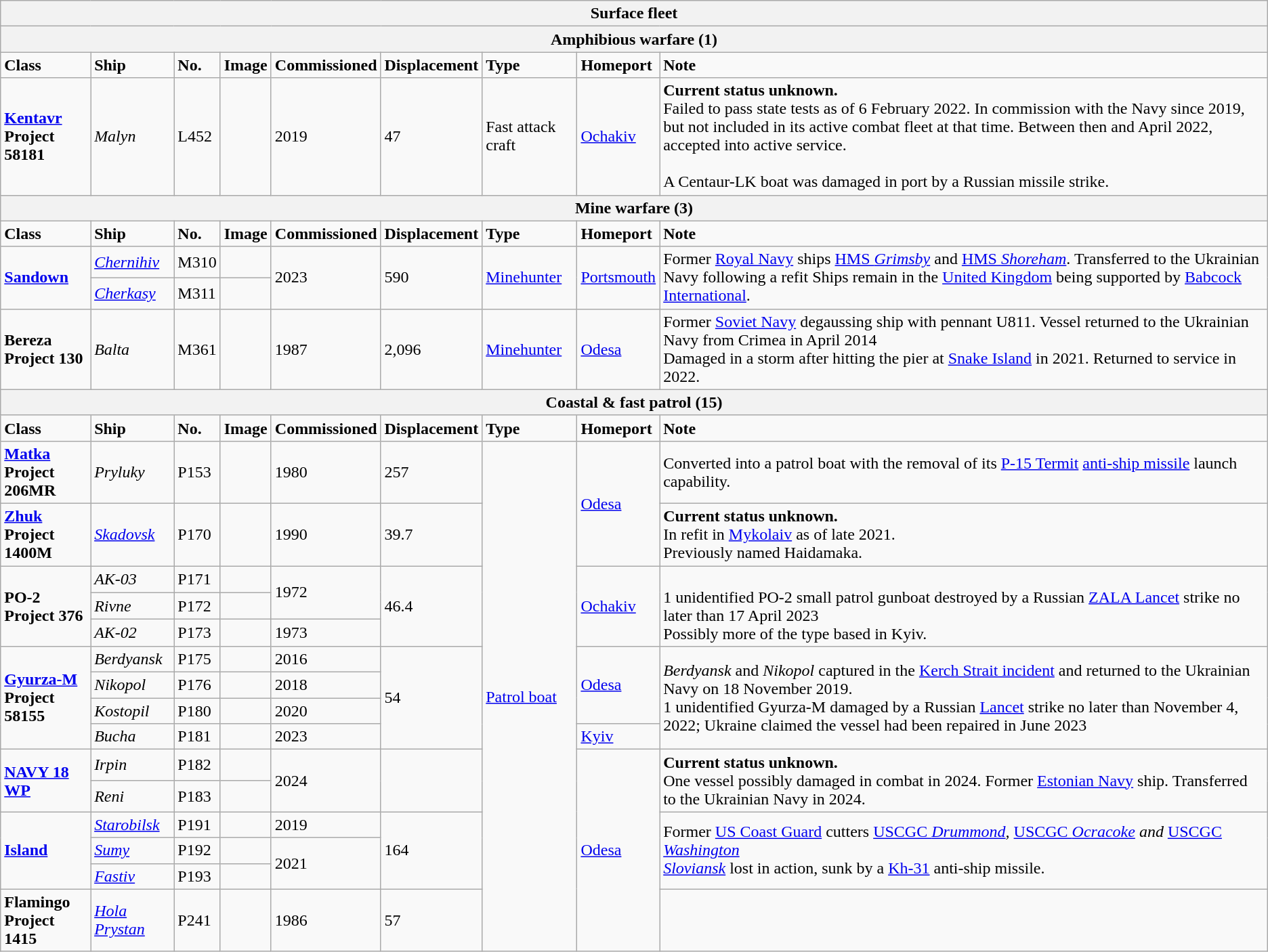<table class="wikitable">
<tr>
<th colspan="9">Surface fleet</th>
</tr>
<tr>
<th colspan="9">Amphibious warfare (1)</th>
</tr>
<tr>
<td><strong>Class</strong></td>
<td><strong>Ship</strong></td>
<td><strong>No.</strong></td>
<td><strong>Image</strong></td>
<td><strong>Commissioned</strong></td>
<td><strong>Displacement</strong></td>
<td><strong>Type</strong></td>
<td><strong>Homeport</strong></td>
<td><strong>Note</strong></td>
</tr>
<tr>
<td><strong><a href='#'>Kentavr</a></strong><br><strong>Project 58181</strong></td>
<td><em>Malyn</em></td>
<td>L452</td>
<td></td>
<td>2019</td>
<td>47</td>
<td>Fast attack craft</td>
<td><a href='#'>Ochakiv</a></td>
<td><strong>Current status unknown.</strong><br>Failed to pass state tests as of 6 February 2022. In commission with the Navy since 2019, but not included in its active combat fleet at that time.  Between then and April 2022, accepted into active service.<br><br> A Centaur-LK boat was damaged in port by a Russian missile strike.</td>
</tr>
<tr>
<th colspan="9">Mine warfare (3)</th>
</tr>
<tr>
<td><strong>Class</strong></td>
<td><strong>Ship</strong></td>
<td><strong>No.</strong></td>
<td><strong>Image</strong></td>
<td><strong>Commissioned</strong></td>
<td><strong>Displacement</strong></td>
<td><strong>Type</strong></td>
<td><strong>Homeport</strong></td>
<td><strong>Note</strong></td>
</tr>
<tr>
<td rowspan="2"><strong><a href='#'>Sandown</a></strong></td>
<td><a href='#'><em>Chernihiv</em></a></td>
<td>M310</td>
<td></td>
<td rowspan="2">2023</td>
<td rowspan="2">590</td>
<td rowspan="2"><a href='#'>Minehunter</a></td>
<td rowspan="2"><a href='#'>Portsmouth</a></td>
<td rowspan="2">Former <a href='#'>Royal Navy</a> ships <a href='#'>HMS <em>Grimsby</em></a> and <a href='#'>HMS <em>Shoreham</em></a>. Transferred to the Ukrainian Navy following a refit Ships remain in the <a href='#'>United Kingdom</a> being supported by <a href='#'>Babcock International</a>.</td>
</tr>
<tr>
<td><a href='#'><em>Cherkasy</em></a></td>
<td>M311</td>
<td></td>
</tr>
<tr>
<td><strong>Bereza</strong><br><strong>Project 130</strong></td>
<td><em>Balta</em></td>
<td>M361</td>
<td></td>
<td>1987</td>
<td>2,096</td>
<td><a href='#'>Minehunter</a></td>
<td><a href='#'>Odesa</a></td>
<td>Former <a href='#'>Soviet Navy</a> degaussing ship with pennant U811. Vessel returned to the Ukrainian Navy from Crimea in April 2014<br>Damaged in a storm after hitting the pier at <a href='#'>Snake Island</a> in 2021. Returned to service in 2022.</td>
</tr>
<tr>
<th colspan="9">Coastal & fast patrol (15)</th>
</tr>
<tr>
<td><strong>Class</strong></td>
<td><strong>Ship</strong></td>
<td><strong>No.</strong></td>
<td><strong>Image</strong></td>
<td><strong>Commissioned</strong></td>
<td><strong>Displacement</strong></td>
<td><strong>Type</strong></td>
<td><strong>Homeport</strong></td>
<td><strong>Note</strong></td>
</tr>
<tr>
<td><a href='#'><strong>Matka</strong></a><br><strong>Project 206MR</strong></td>
<td><em>Pryluky</em></td>
<td>P153</td>
<td></td>
<td>1980</td>
<td>257</td>
<td rowspan="15"><a href='#'>Patrol boat</a></td>
<td rowspan="2"><a href='#'>Odesa</a></td>
<td>Converted into a patrol boat with the removal of its <a href='#'>P-15 Termit</a> <a href='#'>anti-ship missile</a> launch capability.</td>
</tr>
<tr>
<td><a href='#'><strong>Zhuk</strong></a><br><strong>Project 1400M</strong></td>
<td><em><a href='#'>Skadovsk</a></em></td>
<td>P170</td>
<td></td>
<td>1990</td>
<td>39.7</td>
<td><strong>Current status unknown.</strong><br>In refit in <a href='#'>Mykolaiv</a> as of late 2021.<br>Previously named Haidamaka.</td>
</tr>
<tr>
<td rowspan="3"><strong>PO-2</strong><br><strong>Project 376</strong></td>
<td><em>AK-03</em></td>
<td>P171</td>
<td></td>
<td rowspan="2">1972</td>
<td rowspan="3">46.4</td>
<td rowspan="3"><a href='#'>Ochakiv</a></td>
<td rowspan="3"><br>1 unidentified PO-2 small patrol gunboat destroyed by a Russian <a href='#'>ZALA Lancet</a> strike no later than 17 April 2023<br>Possibly more of the type based in Kyiv.</td>
</tr>
<tr>
<td><em>Rivne</em></td>
<td>P172</td>
<td></td>
</tr>
<tr>
<td><em>AK-02</em></td>
<td>P173</td>
<td></td>
<td>1973</td>
</tr>
<tr>
<td rowspan="4"><strong><a href='#'>Gyurza-M</a></strong><br><strong>Project 58155</strong></td>
<td><em>Berdyansk</em></td>
<td>P175</td>
<td></td>
<td>2016</td>
<td rowspan="4">54</td>
<td rowspan="3"><a href='#'>Odesa</a></td>
<td rowspan="4"><em>Berdyansk</em> and <em>Nikopol</em> captured in the <a href='#'>Kerch Strait incident</a> and returned to the Ukrainian Navy on 18 November 2019. <br>1 unidentified Gyurza-M damaged by a Russian <a href='#'>Lancet</a> strike no later than November 4, 2022; Ukraine claimed the vessel had been repaired in June 2023</td>
</tr>
<tr>
<td><em>Nikopol</em></td>
<td>P176</td>
<td></td>
<td>2018</td>
</tr>
<tr>
<td><em>Kostopil</em></td>
<td>P180</td>
<td></td>
<td>2020</td>
</tr>
<tr>
<td><em>Bucha</em></td>
<td>P181</td>
<td></td>
<td>2023</td>
<td><a href='#'>Kyiv</a></td>
</tr>
<tr>
<td rowspan="2"><strong><a href='#'>NAVY 18 WP</a></strong></td>
<td><em>Irpin</em></td>
<td>P182</td>
<td></td>
<td rowspan="2">2024</td>
<td rowspan="2"></td>
<td rowspan="6"><a href='#'>Odesa</a></td>
<td rowspan="2"><strong>Current status unknown.</strong><br>One vessel possibly damaged in combat in 2024. 
Former <a href='#'>Estonian Navy</a> ship. Transferred to the Ukrainian Navy in 2024.</td>
</tr>
<tr>
<td><em>Reni</em></td>
<td>P183</td>
<td></td>
</tr>
<tr>
<td rowspan="3"><a href='#'><strong>Island</strong></a></td>
<td><em><a href='#'>Starobilsk</a></em></td>
<td>P191</td>
<td></td>
<td>2019</td>
<td rowspan="3">164</td>
<td rowspan="3">Former <a href='#'>US Coast Guard</a> cutters <a href='#'>USCGC <em>Drummond</em></a><em>,</em> <a href='#'>USCGC <em>Ocracoke</em></a> <em>and</em> <a href='#'>USCGC <em>Washington</em></a><br><em><a href='#'>Sloviansk</a></em> lost in action, sunk by a <a href='#'>Kh-31</a> anti-ship missile.</td>
</tr>
<tr>
<td><em><a href='#'>Sumy</a></em></td>
<td>P192</td>
<td></td>
<td rowspan="2">2021</td>
</tr>
<tr>
<td><em><a href='#'>Fastiv</a></em></td>
<td>P193</td>
<td></td>
</tr>
<tr>
<td><strong>Flamingo</strong><br><strong>Project 1415</strong></td>
<td><a href='#'><em>Hola Prystan</em></a></td>
<td>P241</td>
<td></td>
<td>1986</td>
<td>57</td>
<td></td>
</tr>
</table>
